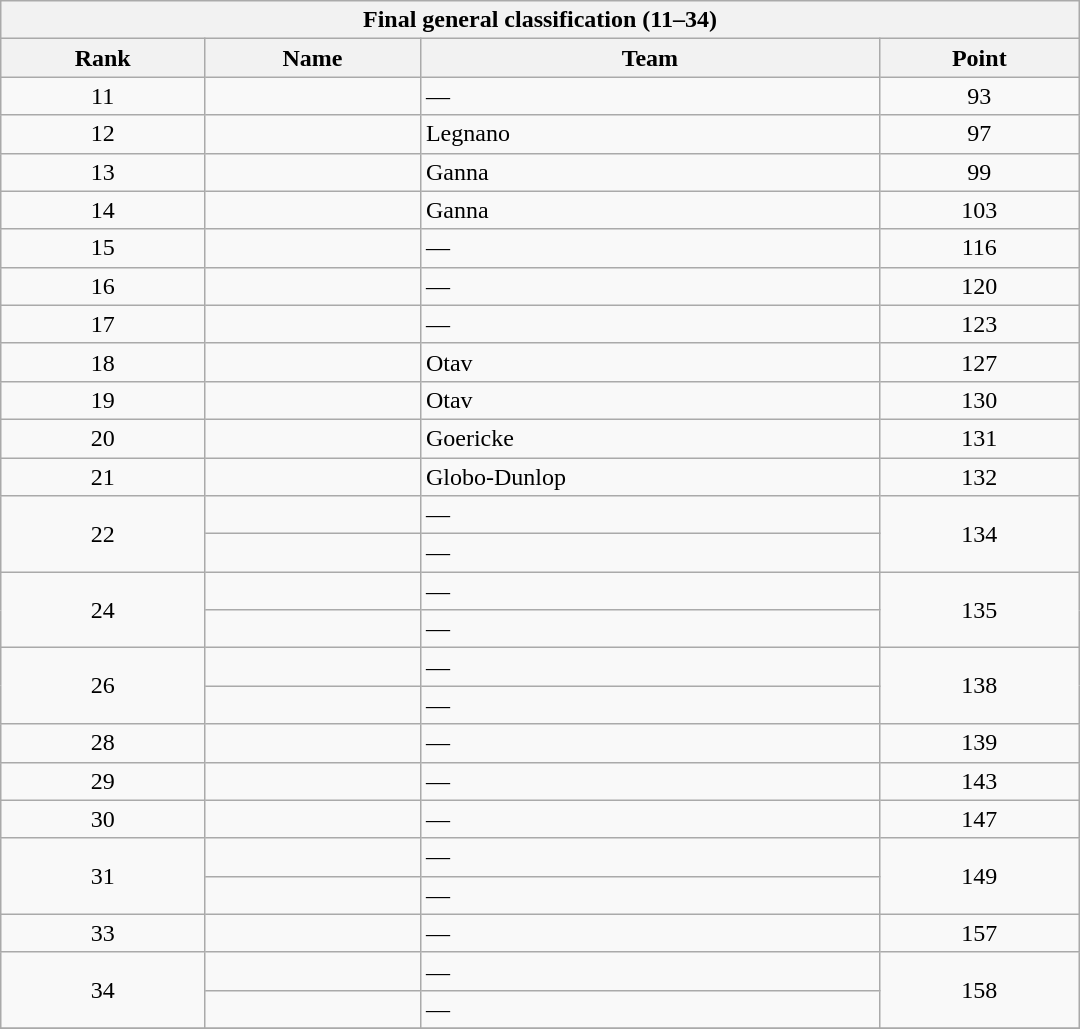<table class="collapsible collapsed wikitable" style="width:45em;margin-top:0;">
<tr>
<th colspan=4>Final general classification (11–34)</th>
</tr>
<tr>
<th>Rank</th>
<th>Name</th>
<th>Team</th>
<th>Point</th>
</tr>
<tr>
<td style="text-align:center;">11</td>
<td></td>
<td>—</td>
<td align=center>93</td>
</tr>
<tr>
<td style="text-align:center;">12</td>
<td></td>
<td>Legnano</td>
<td align=center>97</td>
</tr>
<tr>
<td style="text-align:center;">13</td>
<td></td>
<td>Ganna</td>
<td align=center>99</td>
</tr>
<tr>
<td style="text-align:center;">14</td>
<td></td>
<td>Ganna</td>
<td align=center>103</td>
</tr>
<tr>
<td style="text-align:center;">15</td>
<td></td>
<td>—</td>
<td align=center>116</td>
</tr>
<tr>
<td style="text-align:center;">16</td>
<td></td>
<td>—</td>
<td align=center>120</td>
</tr>
<tr>
<td style="text-align:center;">17</td>
<td></td>
<td>—</td>
<td align=center>123</td>
</tr>
<tr>
<td style="text-align:center;">18</td>
<td></td>
<td>Otav</td>
<td align=center>127</td>
</tr>
<tr>
<td style="text-align:center;">19</td>
<td></td>
<td>Otav</td>
<td align=center>130</td>
</tr>
<tr>
<td style="text-align:center;">20</td>
<td></td>
<td>Goericke</td>
<td align=center>131</td>
</tr>
<tr>
<td style="text-align:center;">21</td>
<td></td>
<td>Globo-Dunlop</td>
<td align=center>132</td>
</tr>
<tr>
<td style="text-align:center;" rowspan=2>22</td>
<td></td>
<td>—</td>
<td align=center rowspan=2>134</td>
</tr>
<tr>
<td></td>
<td>—</td>
</tr>
<tr>
<td style="text-align:center;" rowspan=2>24</td>
<td></td>
<td>—</td>
<td align=center rowspan=2>135</td>
</tr>
<tr>
<td></td>
<td>—</td>
</tr>
<tr>
<td style="text-align:center;" rowspan=2>26</td>
<td></td>
<td>—</td>
<td align=center rowspan=2>138</td>
</tr>
<tr>
<td></td>
<td>—</td>
</tr>
<tr>
<td style="text-align:center;">28</td>
<td></td>
<td>—</td>
<td align=center>139</td>
</tr>
<tr>
<td style="text-align:center;">29</td>
<td></td>
<td>—</td>
<td align=center>143</td>
</tr>
<tr>
<td style="text-align:center;">30</td>
<td></td>
<td>—</td>
<td align=center>147</td>
</tr>
<tr>
<td style="text-align:center;" rowspan=2>31</td>
<td></td>
<td>—</td>
<td align=center rowspan=2>149</td>
</tr>
<tr>
<td></td>
<td>—</td>
</tr>
<tr>
<td style="text-align:center;">33</td>
<td></td>
<td>—</td>
<td align=center>157</td>
</tr>
<tr>
<td style="text-align:center;" rowspan=2>34</td>
<td></td>
<td>—</td>
<td align=center rowspan=2>158</td>
</tr>
<tr>
<td></td>
<td>—</td>
</tr>
<tr>
</tr>
</table>
